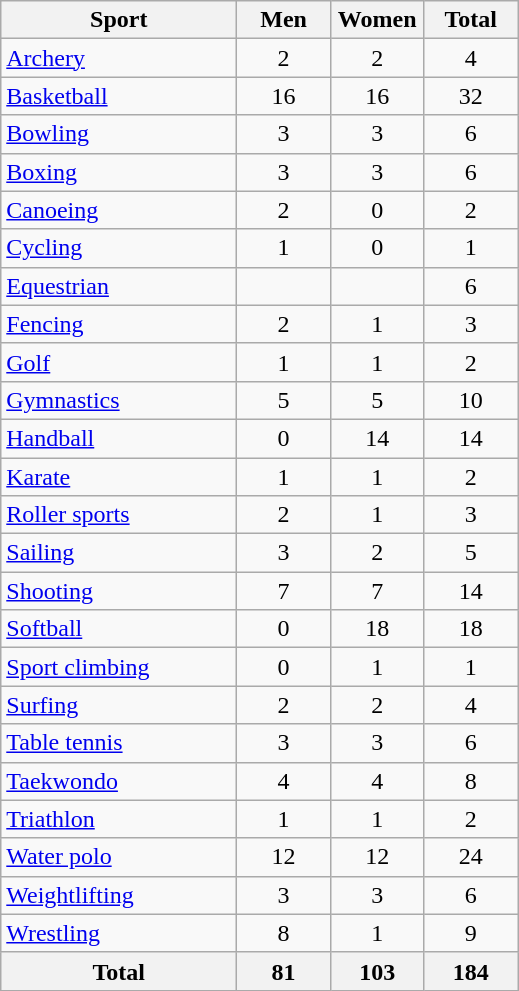<table class="wikitable sortable" style="text-align:center;">
<tr>
<th width=150>Sport</th>
<th width=55>Men</th>
<th width=55>Women</th>
<th width=55>Total</th>
</tr>
<tr>
<td align=left><a href='#'>Archery</a></td>
<td>2</td>
<td>2</td>
<td>4</td>
</tr>
<tr>
<td align=left><a href='#'>Basketball</a></td>
<td>16</td>
<td>16</td>
<td>32</td>
</tr>
<tr>
<td align=left><a href='#'>Bowling</a></td>
<td>3</td>
<td>3</td>
<td>6</td>
</tr>
<tr>
<td align=left><a href='#'>Boxing</a></td>
<td>3</td>
<td>3</td>
<td>6</td>
</tr>
<tr>
<td align=left><a href='#'>Canoeing</a></td>
<td>2</td>
<td>0</td>
<td>2</td>
</tr>
<tr>
<td align=left><a href='#'>Cycling</a></td>
<td>1</td>
<td>0</td>
<td>1</td>
</tr>
<tr>
<td align=left><a href='#'>Equestrian</a></td>
<td></td>
<td></td>
<td>6</td>
</tr>
<tr>
<td align=left><a href='#'>Fencing</a></td>
<td>2</td>
<td>1</td>
<td>3</td>
</tr>
<tr>
<td align=left><a href='#'>Golf</a></td>
<td>1</td>
<td>1</td>
<td>2</td>
</tr>
<tr>
<td align=left><a href='#'>Gymnastics</a></td>
<td>5</td>
<td>5</td>
<td>10</td>
</tr>
<tr>
<td align=left><a href='#'>Handball</a></td>
<td>0</td>
<td>14</td>
<td>14</td>
</tr>
<tr>
<td align=left><a href='#'>Karate</a></td>
<td>1</td>
<td>1</td>
<td>2</td>
</tr>
<tr>
<td align=left><a href='#'>Roller sports</a></td>
<td>2</td>
<td>1</td>
<td>3</td>
</tr>
<tr>
<td align=left><a href='#'>Sailing</a></td>
<td>3</td>
<td>2</td>
<td>5</td>
</tr>
<tr>
<td align=left><a href='#'>Shooting</a></td>
<td>7</td>
<td>7</td>
<td>14</td>
</tr>
<tr>
<td align=left><a href='#'>Softball</a></td>
<td>0</td>
<td>18</td>
<td>18</td>
</tr>
<tr>
<td align=left><a href='#'>Sport climbing</a></td>
<td>0</td>
<td>1</td>
<td>1</td>
</tr>
<tr>
<td align=left><a href='#'>Surfing</a></td>
<td>2</td>
<td>2</td>
<td>4</td>
</tr>
<tr>
<td align=left><a href='#'>Table tennis</a></td>
<td>3</td>
<td>3</td>
<td>6</td>
</tr>
<tr>
<td align=left><a href='#'>Taekwondo</a></td>
<td>4</td>
<td>4</td>
<td>8</td>
</tr>
<tr>
<td align=left><a href='#'>Triathlon</a></td>
<td>1</td>
<td>1</td>
<td>2</td>
</tr>
<tr>
<td align=left><a href='#'>Water polo</a></td>
<td>12</td>
<td>12</td>
<td>24</td>
</tr>
<tr>
<td align=left><a href='#'>Weightlifting</a></td>
<td>3</td>
<td>3</td>
<td>6</td>
</tr>
<tr>
<td align=left><a href='#'>Wrestling</a></td>
<td>8</td>
<td>1</td>
<td>9</td>
</tr>
<tr>
<th>Total</th>
<th>81</th>
<th>103</th>
<th>184</th>
</tr>
</table>
